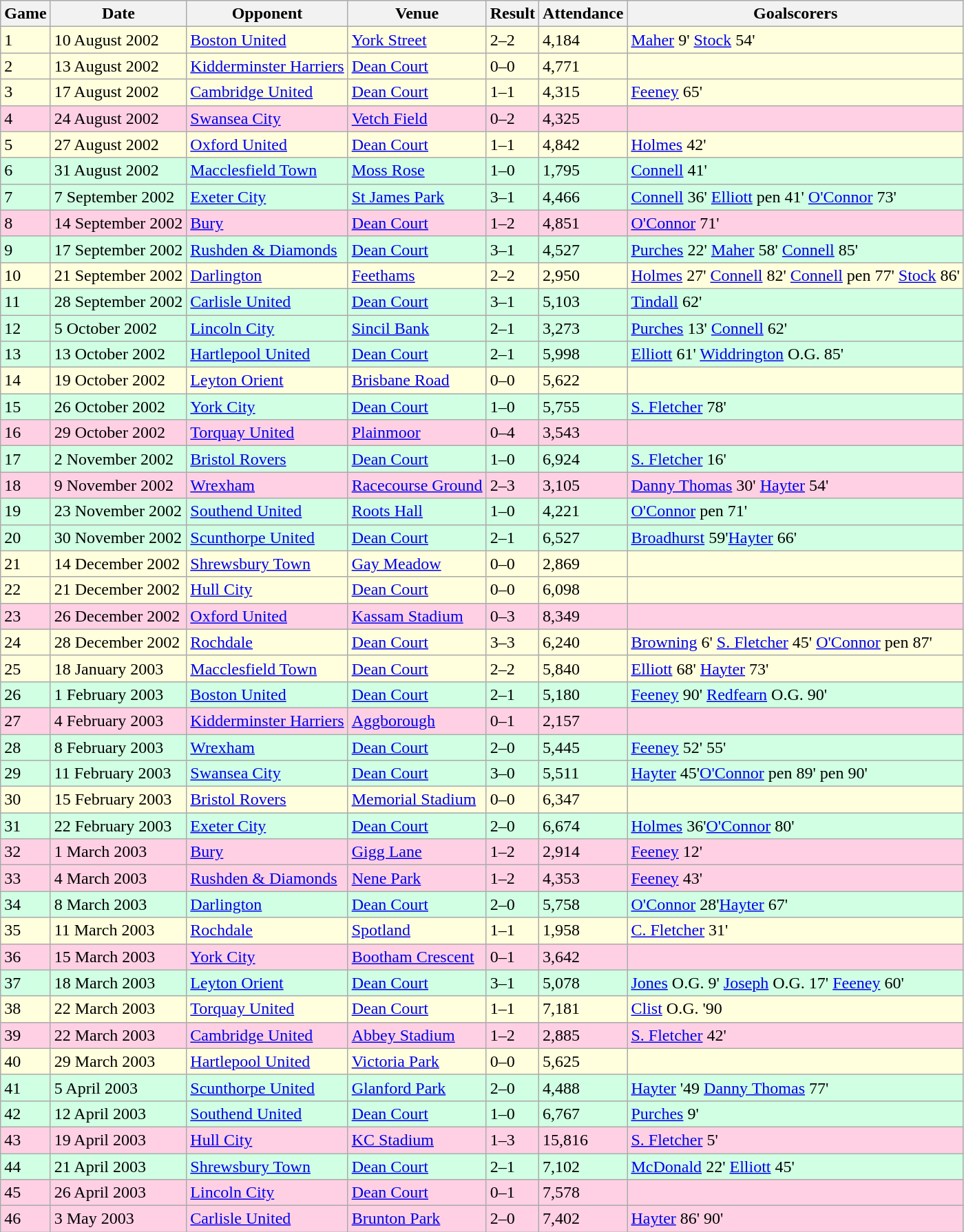<table class="wikitable">
<tr>
<th>Game</th>
<th>Date</th>
<th>Opponent</th>
<th>Venue</th>
<th>Result</th>
<th>Attendance</th>
<th>Goalscorers</th>
</tr>
<tr style="background: #ffffdd;">
<td>1</td>
<td>10 August 2002</td>
<td><a href='#'>Boston United</a></td>
<td><a href='#'>York Street</a></td>
<td>2–2</td>
<td>4,184</td>
<td><a href='#'>Maher</a> 9' <a href='#'>Stock</a> 54'</td>
</tr>
<tr style="background: #ffffdd;">
<td>2</td>
<td>13 August 2002</td>
<td><a href='#'>Kidderminster Harriers</a></td>
<td><a href='#'>Dean Court</a></td>
<td>0–0</td>
<td>4,771</td>
<td></td>
</tr>
<tr style="background: #ffffdd;">
<td>3</td>
<td>17 August 2002</td>
<td><a href='#'>Cambridge United</a></td>
<td><a href='#'>Dean Court</a></td>
<td>1–1</td>
<td>4,315</td>
<td><a href='#'>Feeney</a> 65'</td>
</tr>
<tr style="background: #ffd0e3;">
<td>4</td>
<td>24 August 2002</td>
<td><a href='#'>Swansea City</a></td>
<td><a href='#'>Vetch Field</a></td>
<td>0–2</td>
<td>4,325</td>
<td></td>
</tr>
<tr style="background: #ffffdd;">
<td>5</td>
<td>27 August 2002</td>
<td><a href='#'>Oxford United</a></td>
<td><a href='#'>Dean Court</a></td>
<td>1–1</td>
<td>4,842</td>
<td><a href='#'>Holmes</a> 42'</td>
</tr>
<tr style="background: #d0ffe3;">
<td>6</td>
<td>31 August 2002</td>
<td><a href='#'>Macclesfield Town</a></td>
<td><a href='#'>Moss Rose</a></td>
<td>1–0</td>
<td>1,795</td>
<td><a href='#'>Connell</a> 41'</td>
</tr>
<tr style="background: #d0ffe3;">
<td>7</td>
<td>7 September 2002</td>
<td><a href='#'>Exeter City</a></td>
<td><a href='#'>St James Park</a></td>
<td>3–1</td>
<td>4,466</td>
<td><a href='#'>Connell</a> 36' <a href='#'>Elliott</a> pen 41' <a href='#'>O'Connor</a> 73'</td>
</tr>
<tr style="background: #ffd0e3;">
<td>8</td>
<td>14 September 2002</td>
<td><a href='#'>Bury</a></td>
<td><a href='#'>Dean Court</a></td>
<td>1–2</td>
<td>4,851</td>
<td><a href='#'>O'Connor</a> 71'</td>
</tr>
<tr style="background: #d0ffe3;">
<td>9</td>
<td>17 September 2002</td>
<td><a href='#'>Rushden & Diamonds</a></td>
<td><a href='#'>Dean Court</a></td>
<td>3–1</td>
<td>4,527</td>
<td><a href='#'>Purches</a> 22' <a href='#'>Maher</a> 58' <a href='#'>Connell</a> 85'</td>
</tr>
<tr style="background: #ffffdd;">
<td>10</td>
<td>21 September 2002</td>
<td><a href='#'>Darlington</a></td>
<td><a href='#'>Feethams</a></td>
<td>2–2</td>
<td>2,950</td>
<td><a href='#'>Holmes</a> 27' <a href='#'>Connell</a> 82' <a href='#'>Connell</a> pen 77' <a href='#'>Stock</a> 86'</td>
</tr>
<tr style="background: #d0ffe3;">
<td>11</td>
<td>28 September 2002</td>
<td><a href='#'>Carlisle United</a></td>
<td><a href='#'>Dean Court</a></td>
<td>3–1</td>
<td>5,103</td>
<td><a href='#'>Tindall</a> 62'</td>
</tr>
<tr style="background: #d0ffe3;">
<td>12</td>
<td>5 October 2002</td>
<td><a href='#'>Lincoln City</a></td>
<td><a href='#'>Sincil Bank</a></td>
<td>2–1</td>
<td>3,273</td>
<td><a href='#'>Purches</a> 13' <a href='#'>Connell</a> 62'</td>
</tr>
<tr style="background: #d0ffe3;">
<td>13</td>
<td>13 October 2002</td>
<td><a href='#'>Hartlepool United</a></td>
<td><a href='#'>Dean Court</a></td>
<td>2–1</td>
<td>5,998</td>
<td><a href='#'>Elliott</a> 61' <a href='#'>Widdrington</a> O.G. 85'</td>
</tr>
<tr style="background: #ffffdd;">
<td>14</td>
<td>19 October 2002</td>
<td><a href='#'>Leyton Orient</a></td>
<td><a href='#'>Brisbane Road</a></td>
<td>0–0</td>
<td>5,622</td>
<td></td>
</tr>
<tr style="background: #d0ffe3;">
<td>15</td>
<td>26 October 2002</td>
<td><a href='#'>York City</a></td>
<td><a href='#'>Dean Court</a></td>
<td>1–0</td>
<td>5,755</td>
<td><a href='#'>S. Fletcher</a> 78'</td>
</tr>
<tr style="background: #ffd0e3;">
<td>16</td>
<td>29 October 2002</td>
<td><a href='#'>Torquay United</a></td>
<td><a href='#'>Plainmoor</a></td>
<td>0–4</td>
<td>3,543</td>
<td></td>
</tr>
<tr style="background: #d0ffe3;">
<td>17</td>
<td>2 November 2002</td>
<td><a href='#'>Bristol Rovers</a></td>
<td><a href='#'>Dean Court</a></td>
<td>1–0</td>
<td>6,924</td>
<td><a href='#'>S. Fletcher</a> 16'</td>
</tr>
<tr style="background: #ffd0e3;">
<td>18</td>
<td>9 November 2002</td>
<td><a href='#'>Wrexham</a></td>
<td><a href='#'>Racecourse Ground</a></td>
<td>2–3</td>
<td>3,105</td>
<td><a href='#'>Danny Thomas</a> 30' <a href='#'>Hayter</a> 54'</td>
</tr>
<tr style="background: #d0ffe3;">
<td>19</td>
<td>23 November 2002</td>
<td><a href='#'>Southend United</a></td>
<td><a href='#'>Roots Hall</a></td>
<td>1–0</td>
<td>4,221</td>
<td><a href='#'>O'Connor</a> pen 71'</td>
</tr>
<tr style="background: #d0ffe3;">
<td>20</td>
<td>30 November 2002</td>
<td><a href='#'>Scunthorpe United</a></td>
<td><a href='#'>Dean Court</a></td>
<td>2–1</td>
<td>6,527</td>
<td><a href='#'>Broadhurst</a> 59'<a href='#'>Hayter</a> 66'</td>
</tr>
<tr style="background: #ffffdd;">
<td>21</td>
<td>14 December 2002</td>
<td><a href='#'>Shrewsbury Town</a></td>
<td><a href='#'>Gay Meadow</a></td>
<td>0–0</td>
<td>2,869</td>
<td></td>
</tr>
<tr style="background: #ffffdd;">
<td>22</td>
<td>21 December 2002</td>
<td><a href='#'>Hull City</a></td>
<td><a href='#'>Dean Court</a></td>
<td>0–0</td>
<td>6,098</td>
<td></td>
</tr>
<tr style="background: #ffd0e3;">
<td>23</td>
<td>26 December 2002</td>
<td><a href='#'>Oxford United</a></td>
<td><a href='#'>Kassam Stadium</a></td>
<td>0–3</td>
<td>8,349</td>
<td></td>
</tr>
<tr style="background: #ffffdd;">
<td>24</td>
<td>28 December 2002</td>
<td><a href='#'>Rochdale</a></td>
<td><a href='#'>Dean Court</a></td>
<td>3–3</td>
<td>6,240</td>
<td><a href='#'>Browning</a> 6' <a href='#'>S. Fletcher</a> 45' <a href='#'>O'Connor</a> pen 87'</td>
</tr>
<tr style="background: #ffffdd;">
<td>25</td>
<td>18 January 2003</td>
<td><a href='#'>Macclesfield Town</a></td>
<td><a href='#'>Dean Court</a></td>
<td>2–2</td>
<td>5,840</td>
<td><a href='#'>Elliott</a> 68' <a href='#'>Hayter</a> 73'</td>
</tr>
<tr style="background: #d0ffe3;">
<td>26</td>
<td>1 February 2003</td>
<td><a href='#'>Boston United</a></td>
<td><a href='#'>Dean Court</a></td>
<td>2–1</td>
<td>5,180</td>
<td><a href='#'>Feeney</a> 90' <a href='#'>Redfearn</a> O.G. 90'</td>
</tr>
<tr style="background: #ffd0e3;">
<td>27</td>
<td>4 February 2003</td>
<td><a href='#'>Kidderminster Harriers</a></td>
<td><a href='#'>Aggborough</a></td>
<td>0–1</td>
<td>2,157</td>
<td></td>
</tr>
<tr style="background: #d0ffe3;">
<td>28</td>
<td>8 February 2003</td>
<td><a href='#'>Wrexham</a></td>
<td><a href='#'>Dean Court</a></td>
<td>2–0</td>
<td>5,445</td>
<td><a href='#'>Feeney</a> 52' 55'</td>
</tr>
<tr style="background: #d0ffe3;">
<td>29</td>
<td>11 February 2003</td>
<td><a href='#'>Swansea City</a></td>
<td><a href='#'>Dean Court</a></td>
<td>3–0</td>
<td>5,511</td>
<td><a href='#'>Hayter</a> 45'<a href='#'>O'Connor</a> pen 89' pen 90'</td>
</tr>
<tr style="background: #ffffdd;">
<td>30</td>
<td>15 February 2003</td>
<td><a href='#'>Bristol Rovers</a></td>
<td><a href='#'>Memorial Stadium</a></td>
<td>0–0</td>
<td>6,347</td>
<td></td>
</tr>
<tr style="background: #d0ffe3;">
<td>31</td>
<td>22 February 2003</td>
<td><a href='#'>Exeter City</a></td>
<td><a href='#'>Dean Court</a></td>
<td>2–0</td>
<td>6,674</td>
<td><a href='#'>Holmes</a> 36'<a href='#'>O'Connor</a> 80'</td>
</tr>
<tr style="background: #ffd0e3;">
<td>32</td>
<td>1 March 2003</td>
<td><a href='#'>Bury</a></td>
<td><a href='#'>Gigg Lane</a></td>
<td>1–2</td>
<td>2,914</td>
<td><a href='#'>Feeney</a> 12'</td>
</tr>
<tr style="background: #ffd0e3;">
<td>33</td>
<td>4 March 2003</td>
<td><a href='#'>Rushden & Diamonds</a></td>
<td><a href='#'>Nene Park</a></td>
<td>1–2</td>
<td>4,353</td>
<td><a href='#'>Feeney</a> 43'</td>
</tr>
<tr style="background: #d0ffe3;">
<td>34</td>
<td>8 March 2003</td>
<td><a href='#'>Darlington</a></td>
<td><a href='#'>Dean Court</a></td>
<td>2–0</td>
<td>5,758</td>
<td><a href='#'>O'Connor</a> 28'<a href='#'>Hayter</a> 67'</td>
</tr>
<tr style="background: #ffffdd;">
<td>35</td>
<td>11 March 2003</td>
<td><a href='#'>Rochdale</a></td>
<td><a href='#'>Spotland</a></td>
<td>1–1</td>
<td>1,958</td>
<td><a href='#'>C. Fletcher</a> 31'</td>
</tr>
<tr style="background: #ffd0e3;">
<td>36</td>
<td>15 March 2003</td>
<td><a href='#'>York City</a></td>
<td><a href='#'>Bootham Crescent</a></td>
<td>0–1</td>
<td>3,642</td>
<td></td>
</tr>
<tr style="background: #d0ffe3;">
<td>37</td>
<td>18 March 2003</td>
<td><a href='#'>Leyton Orient</a></td>
<td><a href='#'>Dean Court</a></td>
<td>3–1</td>
<td>5,078</td>
<td><a href='#'>Jones</a> O.G. 9' <a href='#'>Joseph</a> O.G. 17' <a href='#'>Feeney</a> 60'</td>
</tr>
<tr style="background: #ffffdd;">
<td>38</td>
<td>22 March 2003</td>
<td><a href='#'>Torquay United</a></td>
<td><a href='#'>Dean Court</a></td>
<td>1–1</td>
<td>7,181</td>
<td><a href='#'>Clist</a> O.G. '90</td>
</tr>
<tr style="background: #ffd0e3;">
<td>39</td>
<td>22 March 2003</td>
<td><a href='#'>Cambridge United</a></td>
<td><a href='#'>Abbey Stadium</a></td>
<td>1–2</td>
<td>2,885</td>
<td><a href='#'>S. Fletcher</a> 42'</td>
</tr>
<tr style="background: #ffffdd;">
<td>40</td>
<td>29 March 2003</td>
<td><a href='#'>Hartlepool United</a></td>
<td><a href='#'>Victoria Park</a></td>
<td>0–0</td>
<td>5,625</td>
<td></td>
</tr>
<tr style="background: #d0ffe3;">
<td>41</td>
<td>5 April 2003</td>
<td><a href='#'>Scunthorpe United</a></td>
<td><a href='#'>Glanford Park</a></td>
<td>2–0</td>
<td>4,488</td>
<td><a href='#'>Hayter</a> '49 <a href='#'>Danny Thomas</a> 77'</td>
</tr>
<tr style="background: #d0ffe3;">
<td>42</td>
<td>12 April 2003</td>
<td><a href='#'>Southend United</a></td>
<td><a href='#'>Dean Court</a></td>
<td>1–0</td>
<td>6,767</td>
<td><a href='#'>Purches</a> 9'</td>
</tr>
<tr style="background: #ffd0e3;">
<td>43</td>
<td>19 April 2003</td>
<td><a href='#'>Hull City</a></td>
<td><a href='#'>KC Stadium</a></td>
<td>1–3</td>
<td>15,816</td>
<td><a href='#'>S. Fletcher</a> 5'</td>
</tr>
<tr style="background: #d0ffe3;">
<td>44</td>
<td>21 April 2003</td>
<td><a href='#'>Shrewsbury Town</a></td>
<td><a href='#'>Dean Court</a></td>
<td>2–1</td>
<td>7,102</td>
<td><a href='#'>McDonald</a> 22' <a href='#'>Elliott</a> 45'</td>
</tr>
<tr style="background: #ffd0e3;">
<td>45</td>
<td>26 April 2003</td>
<td><a href='#'>Lincoln City</a></td>
<td><a href='#'>Dean Court</a></td>
<td>0–1</td>
<td>7,578</td>
<td></td>
</tr>
<tr style="background: #ffd0e3;">
<td>46</td>
<td>3 May 2003</td>
<td><a href='#'>Carlisle United</a></td>
<td><a href='#'>Brunton Park</a></td>
<td>2–0</td>
<td>7,402</td>
<td><a href='#'>Hayter</a> 86' 90'</td>
</tr>
</table>
